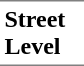<table border=0 cellspacing=0 cellpadding=3>
<tr>
<td style="border-bottom:solid 1px gray;border-top:solid 1px gray;" width=50 valign=top><strong>Street Level</strong></td>
</tr>
</table>
